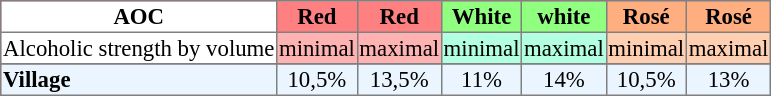<table bgcolor="#FF8080 cellpadding="3" cellspacing="0" border="1" style="font-size: 95%; border: gray solid 1px; border-collapse: collapse">
<tr bgcolor="#FF8080">
<td bgcolor="#FFFFFF" align="center"><strong>AOC</strong></td>
<td align="center"><strong>Red</strong></td>
<td align="center"><strong>Red</strong></td>
<td bgcolor="#90FF80" align="center"><strong>White</strong></td>
<td bgcolor="#90FF80" align="center"><strong>white</strong></td>
<td bgcolor="#FFAE80" align="center"><strong>Rosé</strong></td>
<td bgcolor="#FFAE80" align="center"><strong>Rosé</strong></td>
</tr>
<tr bgcolor="#FFB2B2">
<td bgcolor="#FFFFFF" align="center">Alcoholic strength by volume</td>
<td align="center">minimal</td>
<td align="center">maximal</td>
<td bgcolor="#B2FFE2" align="center">minimal</td>
<td bgcolor="#B2FFE2" align="center">maximal</td>
<td bgcolor="#FFCFB2" align="center">minimal</td>
<td bgcolor="#FFCFB2" align="center">maximal</td>
</tr>
<tr>
</tr>
<tr bgcolor="#EBF5FF">
<td><strong>Village</strong></td>
<td align="center">10,5%</td>
<td align="center">13,5%</td>
<td align="center">11%</td>
<td align="center">14%</td>
<td align="center">10,5%</td>
<td align="center">13%</td>
</tr>
</table>
